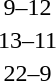<table style="text-align:center">
<tr>
<th width=200></th>
<th width=100></th>
<th width=200></th>
</tr>
<tr>
<td align=right></td>
<td>9–12</td>
<td align=left><strong></strong></td>
</tr>
<tr>
<td align=right><strong></strong></td>
<td>13–11</td>
<td align=left></td>
</tr>
<tr>
<td align=right><strong></strong></td>
<td>22–9</td>
<td align=left></td>
</tr>
</table>
